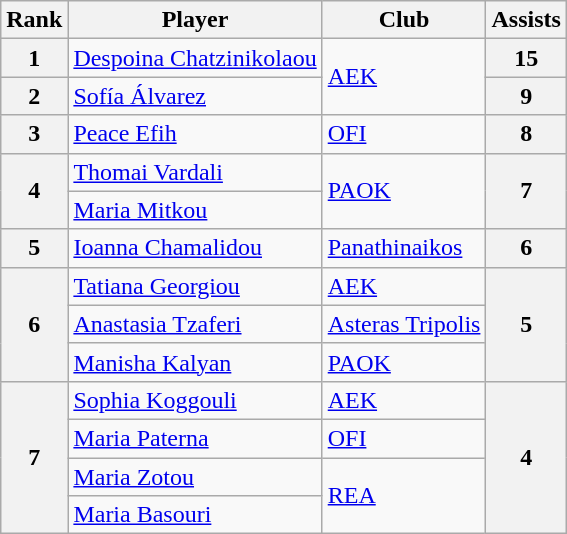<table class="wikitable" style="text-align: left;">
<tr>
<th>Rank</th>
<th>Player</th>
<th>Club</th>
<th>Assists</th>
</tr>
<tr>
<th>1</th>
<td> <a href='#'>Despoina Chatzinikolaou</a></td>
<td rowspan=2><a href='#'>AEK</a></td>
<th>15</th>
</tr>
<tr>
<th>2</th>
<td> <a href='#'>Sofía Álvarez</a></td>
<th>9</th>
</tr>
<tr>
<th>3</th>
<td> <a href='#'>Peace Efih</a></td>
<td><a href='#'>OFI</a></td>
<th>8</th>
</tr>
<tr>
<th rowspan=2>4</th>
<td> <a href='#'>Thomai Vardali</a></td>
<td rowspan=2><a href='#'>PAOK</a></td>
<th rowspan=2>7</th>
</tr>
<tr>
<td> <a href='#'>Maria Mitkou</a></td>
</tr>
<tr>
<th>5</th>
<td> <a href='#'>Ioanna Chamalidou</a></td>
<td><a href='#'>Panathinaikos</a></td>
<th>6</th>
</tr>
<tr>
<th rowspan=3>6</th>
<td> <a href='#'>Tatiana Georgiou</a></td>
<td><a href='#'>AEK</a></td>
<th rowspan=3>5</th>
</tr>
<tr>
<td> <a href='#'>Anastasia Tzaferi</a></td>
<td><a href='#'>Asteras Tripolis</a></td>
</tr>
<tr>
<td> <a href='#'>Manisha Kalyan</a></td>
<td><a href='#'>PAOK</a></td>
</tr>
<tr>
<th rowspan=4>7</th>
<td> <a href='#'>Sophia Koggouli</a></td>
<td><a href='#'>AEK</a></td>
<th rowspan=4>4</th>
</tr>
<tr>
<td> <a href='#'>Maria Paterna</a></td>
<td><a href='#'>OFI</a></td>
</tr>
<tr>
<td> <a href='#'>Maria Zotou</a></td>
<td rowspan=2><a href='#'>REA</a></td>
</tr>
<tr>
<td> <a href='#'>Maria Basouri</a></td>
</tr>
</table>
